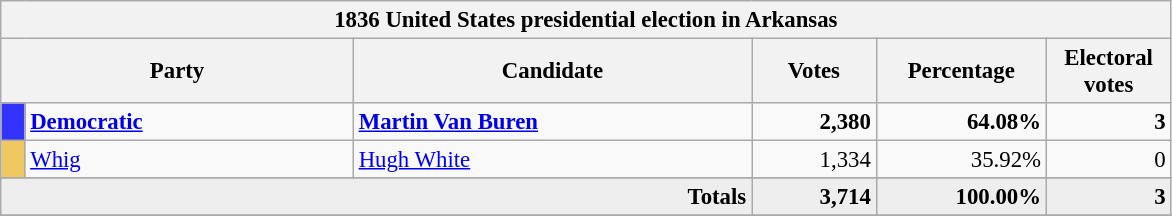<table class="wikitable" style="font-size: 95%;">
<tr>
<th colspan="6">1836 United States presidential election in Arkansas</th>
</tr>
<tr>
<th colspan="2" style="width: 15em">Party</th>
<th style="width: 17em">Candidate</th>
<th style="width: 5em">Votes</th>
<th style="width: 7em">Percentage</th>
<th style="width: 5em">Electoral votes</th>
</tr>
<tr>
<th style="background-color:#3333FF; width: 3px"></th>
<td style="width: 130px"><strong><a href='#'>Democratic</a></strong></td>
<td><strong><a href='#'>Martin Van Buren</a></strong></td>
<td align="right"><strong>2,380</strong></td>
<td align="right"><strong>64.08%</strong></td>
<td align="right"><strong>3</strong></td>
</tr>
<tr>
<th style="background-color:#F0C862; width: 3px"></th>
<td style="width: 130px"><a href='#'>Whig</a></td>
<td><a href='#'>Hugh White</a></td>
<td align="right">1,334</td>
<td align="right">35.92%</td>
<td align="right">0</td>
</tr>
<tr>
</tr>
<tr bgcolor="#EEEEEE">
<td colspan="3" align="right"><strong>Totals</strong></td>
<td align="right"><strong>3,714</strong></td>
<td align="right"><strong>100.00%</strong></td>
<td align="right"><strong>3</strong></td>
</tr>
<tr>
</tr>
</table>
